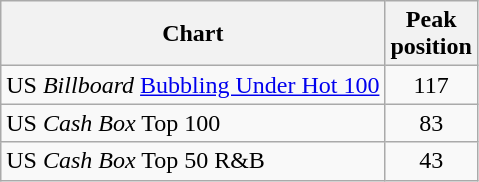<table class="wikitable">
<tr>
<th>Chart</th>
<th>Peak<br>position</th>
</tr>
<tr>
<td>US <em>Billboard</em> <a href='#'>Bubbling Under Hot 100</a></td>
<td align="center">117</td>
</tr>
<tr>
<td>US <em>Cash Box</em> Top 100</td>
<td align="center">83</td>
</tr>
<tr>
<td>US <em>Cash Box</em> Top 50 R&B</td>
<td align="center">43</td>
</tr>
</table>
